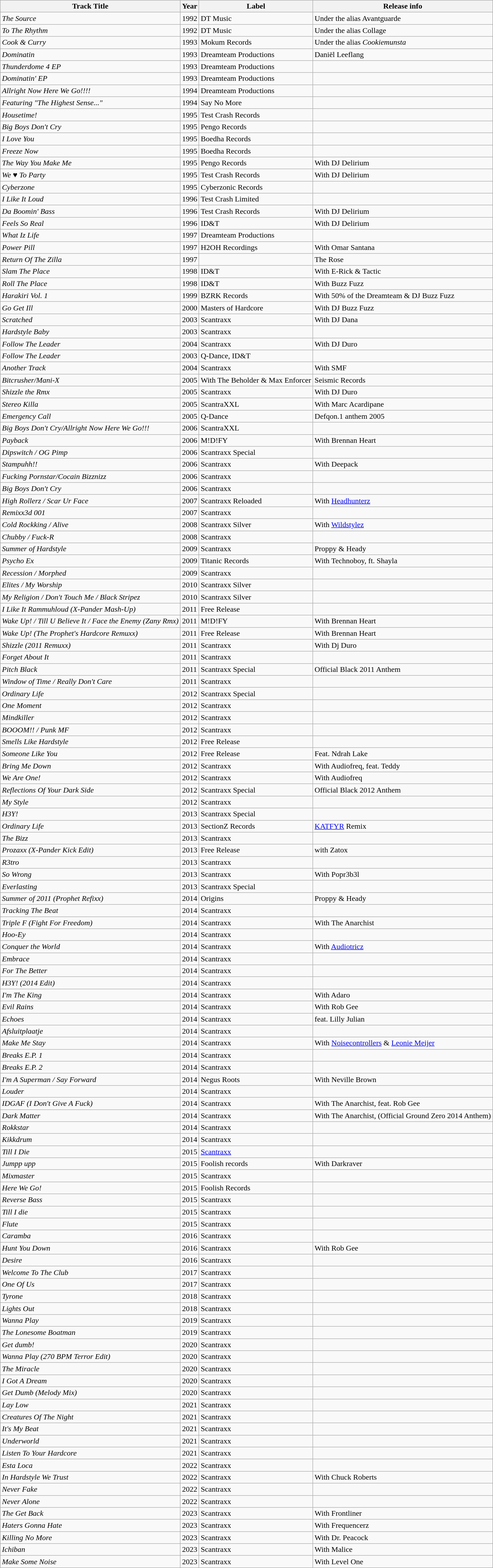<table class="wikitable">
<tr>
<th>Track Title</th>
<th>Year</th>
<th>Label</th>
<th>Release info</th>
</tr>
<tr>
<td><em>The Source</em></td>
<td>1992</td>
<td>DT Music</td>
<td>Under the alias Avantguarde</td>
</tr>
<tr>
<td><em>To The Rhythm</em></td>
<td>1992</td>
<td>DT Music</td>
<td>Under the alias Collage</td>
</tr>
<tr>
<td><em>Cook & Curry</em></td>
<td>1993</td>
<td>Mokum Records</td>
<td>Under the alias <em>Cookiemunsta</em></td>
</tr>
<tr>
<td><em>Dominatin</em></td>
<td>1993</td>
<td>Dreamteam Productions</td>
<td>Daniël Leeflang</td>
</tr>
<tr>
<td><em>Thunderdome 4 EP</em></td>
<td>1993</td>
<td>Dreamteam Productions</td>
<td></td>
</tr>
<tr>
<td><em>Dominatin' EP</em></td>
<td>1993</td>
<td>Dreamteam Productions</td>
<td></td>
</tr>
<tr>
<td><em>Allright Now Here We Go!!!!</em></td>
<td>1994</td>
<td>Dreamteam Productions</td>
<td></td>
</tr>
<tr>
<td><em>Featuring "The Highest Sense..."</em></td>
<td>1994</td>
<td>Say No More</td>
<td></td>
</tr>
<tr>
<td><em>Housetime!</em></td>
<td>1995</td>
<td>Test Crash Records</td>
<td></td>
</tr>
<tr>
<td><em>Big Boys Don't Cry</em></td>
<td>1995</td>
<td>Pengo Records</td>
<td></td>
</tr>
<tr>
<td><em>I Love You</em></td>
<td>1995</td>
<td>Boedha Records</td>
<td></td>
</tr>
<tr>
<td><em>Freeze Now</em></td>
<td>1995</td>
<td>Boedha Records</td>
<td></td>
</tr>
<tr>
<td><em>The Way You Make Me</em></td>
<td>1995</td>
<td>Pengo Records</td>
<td>With DJ Delirium</td>
</tr>
<tr>
<td><em>We ♥ To Party</em></td>
<td>1995</td>
<td>Test Crash Records</td>
<td>With DJ Delirium</td>
</tr>
<tr>
<td><em>Cyberzone</em></td>
<td>1995</td>
<td>Cyberzonic Records</td>
<td></td>
</tr>
<tr>
<td><em>I Like It Loud</em></td>
<td>1996</td>
<td>Test Crash Limited</td>
<td></td>
</tr>
<tr>
<td><em>Da Boomin' Bass</em></td>
<td>1996</td>
<td>Test Crash Records</td>
<td>With DJ Delirium</td>
</tr>
<tr>
<td><em>Feels So Real</em></td>
<td>1996</td>
<td>ID&T</td>
<td>With DJ Delirium</td>
</tr>
<tr>
<td><em>What Iz Life</em></td>
<td>1997</td>
<td>Dreamteam Productions</td>
<td></td>
</tr>
<tr>
<td><em>Power Pill</em></td>
<td>1997</td>
<td>H2OH Recordings</td>
<td>With Omar Santana</td>
</tr>
<tr>
<td><em>Return Of The Zilla</em></td>
<td>1997</td>
<td></td>
<td>The Rose</td>
</tr>
<tr>
<td><em>Slam The Place</em></td>
<td>1998</td>
<td>ID&T</td>
<td>With E-Rick & Tactic</td>
</tr>
<tr>
<td><em>Roll The Place</em></td>
<td>1998</td>
<td>ID&T</td>
<td>With Buzz Fuzz</td>
</tr>
<tr>
<td><em>Harakiri Vol. 1</em></td>
<td>1999</td>
<td>BZRK Records</td>
<td>With 50% of the Dreamteam & DJ Buzz Fuzz</td>
</tr>
<tr>
<td><em>Go Get Ill</em></td>
<td>2000</td>
<td>Masters of Hardcore</td>
<td>With DJ Buzz Fuzz</td>
</tr>
<tr>
<td><em>Scratched</em></td>
<td>2003</td>
<td>Scantraxx</td>
<td>With DJ Dana</td>
</tr>
<tr>
<td><em>Hardstyle Baby</em></td>
<td>2003</td>
<td>Scantraxx</td>
<td></td>
</tr>
<tr>
<td><em>Follow The Leader</em></td>
<td>2004</td>
<td>Scantraxx</td>
<td>With DJ Duro</td>
</tr>
<tr>
<td><em>Follow The Leader</em></td>
<td>2003</td>
<td>Q-Dance, ID&T</td>
<td></td>
</tr>
<tr>
<td><em>Another Track</em></td>
<td>2004</td>
<td>Scantraxx</td>
<td>With SMF</td>
</tr>
<tr>
<td><em>Bitcrusher/Mani-X</em></td>
<td>2005</td>
<td>With The Beholder & Max Enforcer</td>
<td>Seismic Records</td>
</tr>
<tr>
<td><em>Shizzle the Rmx</em></td>
<td>2005</td>
<td>Scantraxx</td>
<td>With DJ Duro</td>
</tr>
<tr>
<td><em>Stereo Killa</em></td>
<td>2005</td>
<td>ScantraXXL</td>
<td>With Marc Acardipane</td>
</tr>
<tr>
<td><em>Emergency Call</em></td>
<td>2005</td>
<td>Q-Dance</td>
<td>Defqon.1 anthem 2005</td>
</tr>
<tr>
<td><em>Big Boys Don't Cry/Allright Now Here We Go!!!</em></td>
<td>2006</td>
<td>ScantraXXL</td>
<td></td>
</tr>
<tr>
<td><em>Payback</em></td>
<td>2006</td>
<td>M!D!FY</td>
<td>With Brennan Heart</td>
</tr>
<tr>
<td><em>Dipswitch / OG Pimp</em></td>
<td>2006</td>
<td>Scantraxx Special</td>
<td></td>
</tr>
<tr>
<td><em>Stampuhh!!</em></td>
<td>2006</td>
<td>Scantraxx</td>
<td>With Deepack</td>
</tr>
<tr>
<td><em>Fucking Pornstar/Cocain Bizznizz</em></td>
<td>2006</td>
<td>Scantraxx</td>
<td></td>
</tr>
<tr>
<td><em>Big Boys Don't Cry</em></td>
<td>2006</td>
<td>Scantraxx</td>
<td></td>
</tr>
<tr>
<td><em>High Rollerz / Scar Ur Face</em></td>
<td>2007</td>
<td>Scantraxx Reloaded</td>
<td>With <a href='#'>Headhunterz</a></td>
</tr>
<tr>
<td><em>Remixx3d 001</em></td>
<td>2007</td>
<td>Scantraxx</td>
<td></td>
</tr>
<tr>
<td><em>Cold Rockking / Alive</em></td>
<td>2008</td>
<td>Scantraxx Silver</td>
<td>With <a href='#'>Wildstylez</a></td>
</tr>
<tr>
<td><em>Chubby / Fuck-R</em></td>
<td>2008</td>
<td>Scantraxx</td>
<td></td>
</tr>
<tr>
<td><em>Summer of Hardstyle</em></td>
<td>2009</td>
<td>Scantraxx</td>
<td>Proppy & Heady</td>
</tr>
<tr>
<td><em>Psycho Ex</em></td>
<td>2009</td>
<td>Titanic Records</td>
<td>With Technoboy, ft. Shayla</td>
</tr>
<tr>
<td><em>Recession / Morphed</em></td>
<td>2009</td>
<td>Scantraxx</td>
<td></td>
</tr>
<tr>
<td><em>Elites / My Worship</em></td>
<td>2010</td>
<td>Scantraxx Silver</td>
<td></td>
</tr>
<tr>
<td><em>My Religion / Don't Touch Me / Black Stripez</em></td>
<td>2010</td>
<td>Scantraxx Silver</td>
<td></td>
</tr>
<tr>
<td><em>I Like It Rammuhloud (X-Pander Mash-Up)</em></td>
<td>2011</td>
<td>Free Release</td>
<td></td>
</tr>
<tr>
<td><em>Wake Up! / Till U Believe It / Face the Enemy (Zany Rmx)</em></td>
<td>2011</td>
<td>M!D!FY</td>
<td>With Brennan Heart</td>
</tr>
<tr>
<td><em>Wake Up! (The Prophet's Hardcore Remuxx)</em></td>
<td>2011</td>
<td>Free Release</td>
<td>With Brennan Heart</td>
</tr>
<tr>
<td><em>Shizzle (2011 Remuxx)</em></td>
<td>2011</td>
<td>Scantraxx</td>
<td>With Dj Duro</td>
</tr>
<tr>
<td><em>Forget About It</em></td>
<td>2011</td>
<td>Scantraxx</td>
<td></td>
</tr>
<tr>
<td><em>Pitch Black</em></td>
<td>2011</td>
<td>Scantraxx Special</td>
<td>Official Black 2011 Anthem</td>
</tr>
<tr>
<td><em>Window of Time / Really Don't Care</em></td>
<td>2011</td>
<td>Scantraxx</td>
<td></td>
</tr>
<tr>
<td><em>Ordinary Life</em></td>
<td>2012</td>
<td>Scantraxx Special</td>
<td></td>
</tr>
<tr>
<td><em>One Moment</em></td>
<td>2012</td>
<td>Scantraxx</td>
<td></td>
</tr>
<tr>
<td><em>Mindkiller</em></td>
<td>2012</td>
<td>Scantraxx</td>
<td></td>
</tr>
<tr>
<td><em>BOOOM!! / Punk MF</em></td>
<td>2012</td>
<td>Scantraxx</td>
<td></td>
</tr>
<tr>
<td><em>Smells Like Hardstyle</em></td>
<td>2012</td>
<td>Free Release</td>
<td></td>
</tr>
<tr>
<td><em>Someone Like You</em></td>
<td>2012</td>
<td>Free Release</td>
<td>Feat. Ndrah Lake</td>
</tr>
<tr>
<td><em>Bring Me Down</em></td>
<td>2012</td>
<td>Scantraxx</td>
<td>With Audiofreq, feat. Teddy</td>
</tr>
<tr>
<td><em>We Are One!</em></td>
<td>2012</td>
<td>Scantraxx</td>
<td>With Audiofreq</td>
</tr>
<tr>
<td><em>Reflections Of Your Dark Side</em></td>
<td>2012</td>
<td>Scantraxx Special</td>
<td>Official Black 2012 Anthem</td>
</tr>
<tr>
<td><em>My Style</em></td>
<td>2012</td>
<td>Scantraxx</td>
<td></td>
</tr>
<tr>
<td><em>H3Y!</em></td>
<td>2013</td>
<td>Scantraxx Special</td>
<td></td>
</tr>
<tr>
<td><em>Ordinary Life</em></td>
<td>2013</td>
<td>SectionZ Records</td>
<td><a href='#'>KATFYR</a> Remix</td>
</tr>
<tr>
<td><em>The Bizz</em></td>
<td>2013</td>
<td>Scantraxx</td>
<td></td>
</tr>
<tr>
<td><em>Prozaxx (X-Pander Kick Edit)</em></td>
<td>2013</td>
<td>Free Release</td>
<td>with Zatox</td>
</tr>
<tr>
<td><em>R3tro</em></td>
<td>2013</td>
<td>Scantraxx</td>
<td></td>
</tr>
<tr>
<td><em>So Wrong</em></td>
<td>2013</td>
<td>Scantraxx</td>
<td>With Popr3b3l</td>
</tr>
<tr>
<td><em>Everlasting</em></td>
<td>2013</td>
<td>Scantraxx Special</td>
<td></td>
</tr>
<tr>
<td><em>Summer of 2011 (Prophet Refixx)</em></td>
<td>2014</td>
<td>Origins</td>
<td>Proppy & Heady</td>
</tr>
<tr>
<td><em>Tracking The Beat</em></td>
<td>2014</td>
<td>Scantraxx</td>
<td></td>
</tr>
<tr>
<td><em>Triple F (Fight For Freedom)</em></td>
<td>2014</td>
<td>Scantraxx</td>
<td>With The Anarchist</td>
</tr>
<tr>
<td><em>Hoo-Ey</em></td>
<td>2014</td>
<td>Scantraxx</td>
<td></td>
</tr>
<tr>
<td><em>Conquer the World</em></td>
<td>2014</td>
<td>Scantraxx</td>
<td>With <a href='#'>Audiotricz</a></td>
</tr>
<tr>
<td><em>Embrace</em></td>
<td>2014</td>
<td>Scantraxx</td>
<td></td>
</tr>
<tr>
<td><em>For The Better</em></td>
<td>2014</td>
<td>Scantraxx</td>
<td></td>
</tr>
<tr>
<td><em>H3Y! (2014 Edit)</em></td>
<td>2014</td>
<td>Scantraxx</td>
<td></td>
</tr>
<tr>
<td><em>I'm The King</em></td>
<td>2014</td>
<td>Scantraxx</td>
<td>With Adaro</td>
</tr>
<tr>
<td><em>Evil Rains</em></td>
<td>2014</td>
<td>Scantraxx</td>
<td>With Rob Gee</td>
</tr>
<tr>
<td><em>Echoes</em></td>
<td>2014</td>
<td>Scantraxx</td>
<td>feat. Lilly Julian</td>
</tr>
<tr>
<td><em>Afsluitplaatje</em></td>
<td>2014</td>
<td>Scantraxx</td>
<td></td>
</tr>
<tr>
<td><em>Make Me Stay</em></td>
<td>2014</td>
<td>Scantraxx</td>
<td>With <a href='#'>Noisecontrollers</a> & <a href='#'>Leonie Meijer</a></td>
</tr>
<tr>
<td><em>Breaks E.P. 1</em></td>
<td>2014</td>
<td>Scantraxx</td>
<td></td>
</tr>
<tr>
<td><em>Breaks E.P. 2</em></td>
<td>2014</td>
<td>Scantraxx</td>
<td></td>
</tr>
<tr>
<td><em>I'm A Superman / Say Forward</em></td>
<td>2014</td>
<td>Negus Roots</td>
<td>With Neville Brown</td>
</tr>
<tr>
<td><em>Louder</em></td>
<td>2014</td>
<td>Scantraxx</td>
<td></td>
</tr>
<tr>
<td><em>IDGAF (I Don't Give A Fuck)</em></td>
<td>2014</td>
<td>Scantraxx</td>
<td>With The Anarchist, feat. Rob Gee</td>
</tr>
<tr>
<td><em>Dark Matter</em></td>
<td>2014</td>
<td>Scantraxx</td>
<td>With The Anarchist, (Official Ground Zero 2014 Anthem)</td>
</tr>
<tr>
<td><em>Rokkstar</em></td>
<td>2014</td>
<td>Scantraxx</td>
<td></td>
</tr>
<tr>
<td><em>Kikkdrum</em></td>
<td>2014</td>
<td>Scantraxx</td>
<td></td>
</tr>
<tr>
<td><em>Till I Die</em></td>
<td>2015</td>
<td><a href='#'>Scantraxx</a></td>
<td></td>
</tr>
<tr>
<td><em>Jumpp upp</em></td>
<td>2015</td>
<td>Foolish records</td>
<td>With Darkraver</td>
</tr>
<tr>
<td><em>Mixmaster</em></td>
<td>2015</td>
<td>Scantraxx</td>
<td></td>
</tr>
<tr>
<td><em>Here We Go!</em></td>
<td>2015</td>
<td>Foolish Records</td>
<td></td>
</tr>
<tr>
<td><em>Reverse Bass</em></td>
<td>2015</td>
<td>Scantraxx</td>
<td></td>
</tr>
<tr>
<td><em>Till I die</em></td>
<td>2015</td>
<td>Scantraxx</td>
<td></td>
</tr>
<tr>
<td><em>Flute</em></td>
<td>2015</td>
<td>Scantraxx</td>
<td></td>
</tr>
<tr>
<td><em>Caramba</em></td>
<td>2016</td>
<td>Scantraxx</td>
<td></td>
</tr>
<tr>
<td><em>Hunt You Down</em></td>
<td>2016</td>
<td>Scantraxx</td>
<td>With Rob Gee</td>
</tr>
<tr>
<td><em>Desire</em></td>
<td>2016</td>
<td>Scantraxx</td>
<td></td>
</tr>
<tr>
<td><em>Welcome To The Club</em></td>
<td>2017</td>
<td>Scantraxx</td>
<td></td>
</tr>
<tr>
<td><em>One Of Us</em></td>
<td>2017</td>
<td>Scantraxx</td>
<td></td>
</tr>
<tr>
<td><em>Tyrone</em></td>
<td>2018</td>
<td>Scantraxx</td>
<td></td>
</tr>
<tr>
<td><em>Lights Out</em></td>
<td>2018</td>
<td>Scantraxx</td>
<td></td>
</tr>
<tr>
<td><em>Wanna Play</em></td>
<td>2019</td>
<td>Scantraxx</td>
<td></td>
</tr>
<tr>
<td><em>The Lonesome Boatman</em></td>
<td>2019</td>
<td>Scantraxx</td>
<td></td>
</tr>
<tr>
<td><em>Get dumb!</em></td>
<td>2020</td>
<td>Scantraxx</td>
<td></td>
</tr>
<tr>
<td><em>Wanna Play (270 BPM Terror Edit)</em></td>
<td>2020</td>
<td>Scantraxx</td>
<td></td>
</tr>
<tr>
<td><em>The Miracle</em></td>
<td>2020</td>
<td>Scantraxx</td>
<td></td>
</tr>
<tr>
<td><em>I Got A Dream</em></td>
<td>2020</td>
<td>Scantraxx</td>
<td></td>
</tr>
<tr>
<td><em>Get Dumb (Melody Mix)</em></td>
<td>2020</td>
<td>Scantraxx</td>
<td></td>
</tr>
<tr>
<td><em>Lay Low</em></td>
<td>2021</td>
<td>Scantraxx</td>
<td></td>
</tr>
<tr>
<td><em>Creatures Of The Night</em></td>
<td>2021</td>
<td>Scantraxx</td>
<td></td>
</tr>
<tr>
<td><em>It's My Beat</em></td>
<td>2021</td>
<td>Scantraxx</td>
<td></td>
</tr>
<tr>
<td><em>Underworld</em></td>
<td>2021</td>
<td>Scantraxx</td>
<td></td>
</tr>
<tr>
<td><em>Listen To Your Hardcore</em></td>
<td>2021</td>
<td>Scantraxx</td>
<td></td>
</tr>
<tr>
<td><em>Esta Loca</em></td>
<td>2022</td>
<td>Scantraxx</td>
<td></td>
</tr>
<tr>
<td><em>In Hardstyle We Trust</em></td>
<td>2022</td>
<td>Scantraxx</td>
<td>With Chuck Roberts</td>
</tr>
<tr>
<td><em>Never Fake</em></td>
<td>2022</td>
<td>Scantraxx</td>
<td></td>
</tr>
<tr>
<td><em>Never Alone</em></td>
<td>2022</td>
<td>Scantraxx</td>
<td></td>
</tr>
<tr>
<td><em>The Get Back</em></td>
<td>2023</td>
<td>Scantraxx</td>
<td>With Frontliner</td>
</tr>
<tr>
<td><em>Haters Gonna Hate</em></td>
<td>2023</td>
<td>Scantraxx</td>
<td>With Frequencerz</td>
</tr>
<tr>
<td><em>Killing No More</em></td>
<td>2023</td>
<td>Scantraxx</td>
<td>With Dr. Peacock</td>
</tr>
<tr>
<td><em>Ichiban</em></td>
<td>2023</td>
<td>Scantraxx</td>
<td>With Malice</td>
</tr>
<tr>
<td><em>Make Some Noise</em></td>
<td>2023</td>
<td>Scantraxx</td>
<td>With Level One</td>
</tr>
</table>
